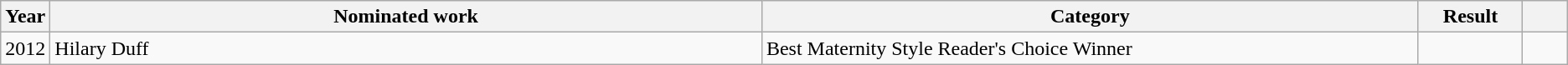<table class="wikitable sortable">
<tr>
<th scope="col" style="width:1em;">Year</th>
<th scope="col" style="width:39em;">Nominated work</th>
<th scope="col" style="width:36em;">Category</th>
<th scope="col" style="width:5em;">Result</th>
<th scope="col" style="width:2em;" class="unsortable"></th>
</tr>
<tr>
<td>2012</td>
<td>Hilary Duff</td>
<td>Best Maternity Style Reader's Choice Winner</td>
<td></td>
<td style="text-align:center;"></td>
</tr>
</table>
